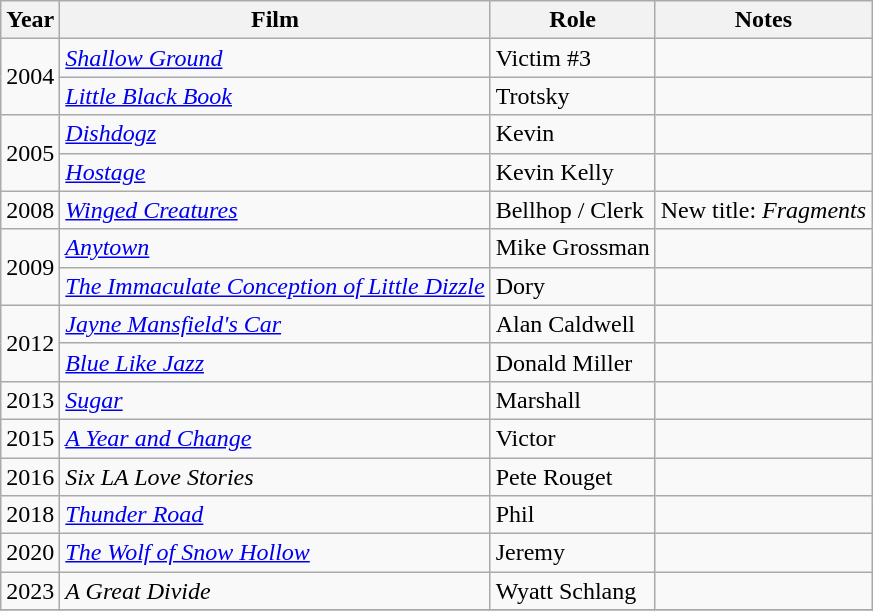<table class="wikitable">
<tr>
<th>Year</th>
<th>Film</th>
<th>Role</th>
<th>Notes</th>
</tr>
<tr>
<td rowspan="2">2004</td>
<td><em><a href='#'>Shallow Ground</a></em></td>
<td>Victim #3</td>
<td></td>
</tr>
<tr>
<td><em><a href='#'>Little Black Book</a></em></td>
<td>Trotsky</td>
<td></td>
</tr>
<tr>
<td rowspan="2">2005</td>
<td><em><a href='#'>Dishdogz</a></em></td>
<td>Kevin</td>
<td></td>
</tr>
<tr>
<td><em><a href='#'>Hostage</a></em></td>
<td>Kevin Kelly</td>
<td></td>
</tr>
<tr>
<td>2008</td>
<td><em><a href='#'>Winged Creatures</a></em></td>
<td>Bellhop / Clerk</td>
<td>New title: <em>Fragments</em></td>
</tr>
<tr>
<td rowspan="2">2009</td>
<td><em><a href='#'>Anytown</a></em></td>
<td>Mike Grossman</td>
<td></td>
</tr>
<tr>
<td><em><a href='#'>The Immaculate Conception of Little Dizzle</a></em></td>
<td>Dory</td>
<td></td>
</tr>
<tr>
<td rowspan="2">2012</td>
<td><em><a href='#'>Jayne Mansfield's Car</a></em></td>
<td>Alan Caldwell</td>
<td></td>
</tr>
<tr>
<td><em><a href='#'>Blue Like Jazz</a></em></td>
<td>Donald Miller</td>
<td></td>
</tr>
<tr>
<td>2013</td>
<td><em><a href='#'>Sugar</a></em></td>
<td>Marshall</td>
<td></td>
</tr>
<tr>
<td>2015</td>
<td><em><a href='#'>A Year and Change</a></em></td>
<td>Victor</td>
<td></td>
</tr>
<tr>
<td>2016</td>
<td><em>Six LA Love Stories</em></td>
<td>Pete Rouget</td>
<td></td>
</tr>
<tr>
<td>2018</td>
<td><em><a href='#'>Thunder Road</a></em></td>
<td>Phil</td>
<td></td>
</tr>
<tr>
<td>2020</td>
<td><em><a href='#'>The Wolf of Snow Hollow</a></em></td>
<td>Jeremy</td>
<td></td>
</tr>
<tr>
<td>2023</td>
<td><em>A Great Divide</em></td>
<td>Wyatt Schlang</td>
<td></td>
</tr>
<tr>
</tr>
</table>
